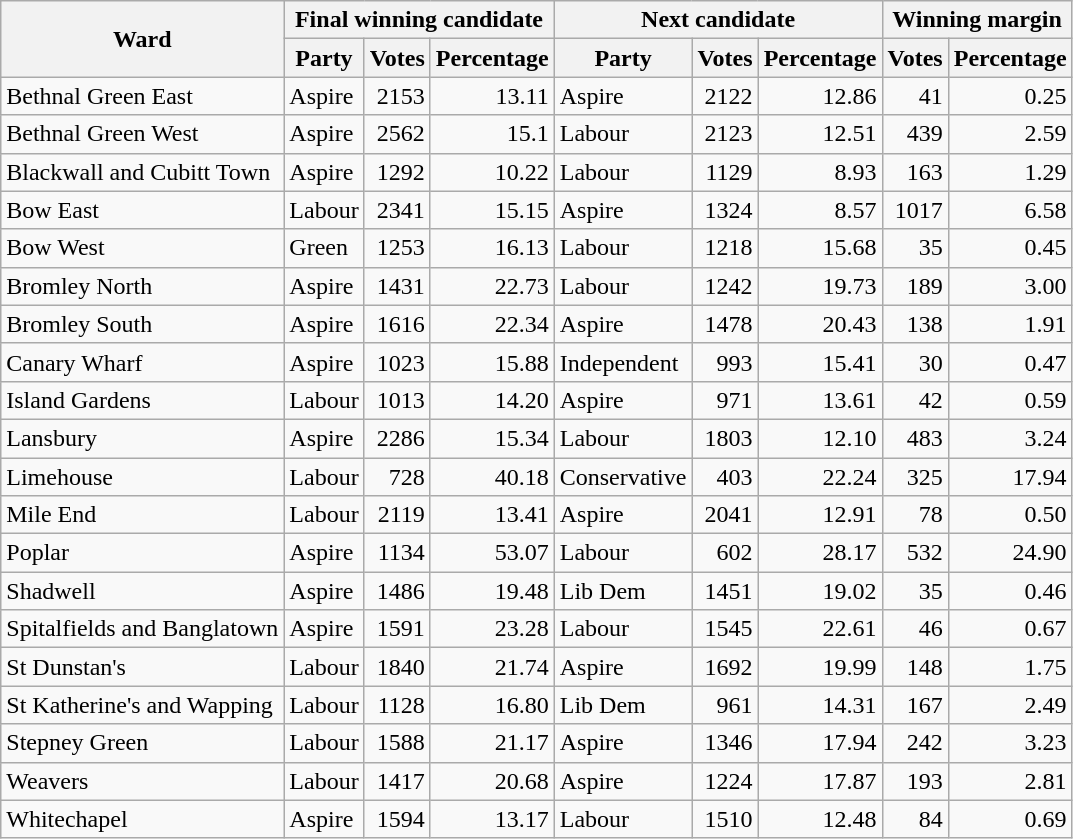<table class="wikitable sortable">
<tr>
<th rowspan=2>Ward</th>
<th colspan=3>Final winning candidate</th>
<th colspan=3>Next candidate</th>
<th colspan=2>Winning margin</th>
</tr>
<tr>
<th>Party</th>
<th>Votes</th>
<th>Percentage</th>
<th>Party</th>
<th>Votes</th>
<th>Percentage</th>
<th>Votes</th>
<th>Percentage</th>
</tr>
<tr>
<td>Bethnal Green East</td>
<td>Aspire</td>
<td style="text-align:right;">2153</td>
<td style="text-align:right;">13.11</td>
<td>Aspire</td>
<td style="text-align:right;">2122</td>
<td style="text-align:right;">12.86</td>
<td style="text-align:right;">41</td>
<td style="text-align:right;">0.25</td>
</tr>
<tr>
<td>Bethnal Green West</td>
<td>Aspire</td>
<td style="text-align:right;">2562</td>
<td style="text-align:right;">15.1</td>
<td>Labour</td>
<td style="text-align:right;">2123</td>
<td style="text-align:right;">12.51</td>
<td style="text-align:right;">439</td>
<td style="text-align:right;">2.59</td>
</tr>
<tr>
<td>Blackwall and Cubitt Town</td>
<td>Aspire</td>
<td style="text-align:right;">1292</td>
<td style="text-align:right;">10.22</td>
<td>Labour</td>
<td style="text-align:right;">1129</td>
<td style="text-align:right;">8.93</td>
<td style="text-align:right;">163</td>
<td style="text-align:right;">1.29</td>
</tr>
<tr>
<td>Bow East</td>
<td>Labour</td>
<td style="text-align:right;">2341</td>
<td style="text-align:right;">15.15</td>
<td>Aspire</td>
<td style="text-align:right;">1324</td>
<td style="text-align:right;">8.57</td>
<td style="text-align:right;">1017</td>
<td style="text-align:right;">6.58</td>
</tr>
<tr>
<td>Bow West</td>
<td>Green</td>
<td style="text-align:right;">1253</td>
<td style="text-align:right;">16.13</td>
<td>Labour</td>
<td style="text-align:right;">1218</td>
<td style="text-align:right;">15.68</td>
<td style="text-align:right;">35</td>
<td style="text-align:right;">0.45</td>
</tr>
<tr>
<td>Bromley North</td>
<td>Aspire</td>
<td style="text-align:right;">1431</td>
<td style="text-align:right;">22.73</td>
<td>Labour</td>
<td style="text-align:right;">1242</td>
<td style="text-align:right;">19.73</td>
<td style="text-align:right;">189</td>
<td style="text-align:right;">3.00</td>
</tr>
<tr>
<td>Bromley South</td>
<td>Aspire</td>
<td style="text-align:right;">1616</td>
<td style="text-align:right;">22.34</td>
<td>Aspire</td>
<td style="text-align:right;">1478</td>
<td style="text-align:right;">20.43</td>
<td style="text-align:right;">138</td>
<td style="text-align:right;">1.91</td>
</tr>
<tr>
<td>Canary Wharf</td>
<td>Aspire</td>
<td style="text-align:right;">1023</td>
<td style="text-align:right;">15.88</td>
<td>Independent</td>
<td style="text-align:right;">993</td>
<td style="text-align:right;">15.41</td>
<td style="text-align:right;">30</td>
<td style="text-align:right;">0.47</td>
</tr>
<tr>
<td>Island Gardens</td>
<td>Labour</td>
<td style="text-align:right;">1013</td>
<td style="text-align:right;">14.20</td>
<td>Aspire</td>
<td style="text-align:right;">971</td>
<td style="text-align:right;">13.61</td>
<td style="text-align:right;">42</td>
<td style="text-align:right;">0.59</td>
</tr>
<tr>
<td>Lansbury</td>
<td>Aspire</td>
<td style="text-align:right;">2286</td>
<td style="text-align:right;">15.34</td>
<td>Labour</td>
<td style="text-align:right;">1803</td>
<td style="text-align:right;">12.10</td>
<td style="text-align:right;">483</td>
<td style="text-align:right;">3.24</td>
</tr>
<tr>
<td>Limehouse</td>
<td>Labour</td>
<td style="text-align:right;">728</td>
<td style="text-align:right;">40.18</td>
<td>Conservative</td>
<td style="text-align:right;">403</td>
<td style="text-align:right;">22.24</td>
<td style="text-align:right;">325</td>
<td style="text-align:right;">17.94</td>
</tr>
<tr>
<td>Mile End</td>
<td>Labour</td>
<td style="text-align:right;">2119</td>
<td style="text-align:right;">13.41</td>
<td>Aspire</td>
<td style="text-align:right;">2041</td>
<td style="text-align:right;">12.91</td>
<td style="text-align:right;">78</td>
<td style="text-align:right;">0.50</td>
</tr>
<tr>
<td>Poplar</td>
<td>Aspire</td>
<td style="text-align:right;">1134</td>
<td style="text-align:right;">53.07</td>
<td>Labour</td>
<td style="text-align:right;">602</td>
<td style="text-align:right;">28.17</td>
<td style="text-align:right;">532</td>
<td style="text-align:right;">24.90</td>
</tr>
<tr>
<td>Shadwell</td>
<td>Aspire</td>
<td style="text-align:right;">1486</td>
<td style="text-align:right;">19.48</td>
<td>Lib Dem</td>
<td style="text-align:right;">1451</td>
<td style="text-align:right;">19.02</td>
<td style="text-align:right;">35</td>
<td style="text-align:right;">0.46</td>
</tr>
<tr>
<td>Spitalfields and Banglatown</td>
<td>Aspire</td>
<td style="text-align:right;">1591</td>
<td style="text-align:right;">23.28</td>
<td>Labour</td>
<td style="text-align:right;">1545</td>
<td style="text-align:right;">22.61</td>
<td style="text-align:right;">46</td>
<td style="text-align:right;">0.67</td>
</tr>
<tr>
<td>St Dunstan's</td>
<td>Labour</td>
<td style="text-align:right;">1840</td>
<td style="text-align:right;">21.74</td>
<td>Aspire</td>
<td style="text-align:right;">1692</td>
<td style="text-align:right;">19.99</td>
<td style="text-align:right;">148</td>
<td style="text-align:right;">1.75</td>
</tr>
<tr>
<td>St Katherine's and Wapping</td>
<td>Labour</td>
<td style="text-align:right;">1128</td>
<td style="text-align:right;">16.80</td>
<td>Lib Dem</td>
<td style="text-align:right;">961</td>
<td style="text-align:right;">14.31</td>
<td style="text-align:right;">167</td>
<td style="text-align:right;">2.49</td>
</tr>
<tr>
<td>Stepney Green</td>
<td>Labour</td>
<td style="text-align:right;">1588</td>
<td style="text-align:right;">21.17</td>
<td>Aspire</td>
<td style="text-align:right;">1346</td>
<td style="text-align:right;">17.94</td>
<td style="text-align:right;">242</td>
<td style="text-align:right;">3.23</td>
</tr>
<tr>
<td>Weavers</td>
<td>Labour</td>
<td style="text-align:right;">1417</td>
<td style="text-align:right;">20.68</td>
<td>Aspire</td>
<td style="text-align:right;">1224</td>
<td style="text-align:right;">17.87</td>
<td style="text-align:right;">193</td>
<td style="text-align:right;">2.81</td>
</tr>
<tr>
<td>Whitechapel</td>
<td>Aspire</td>
<td style="text-align:right;">1594</td>
<td style="text-align:right;">13.17</td>
<td>Labour</td>
<td style="text-align:right;">1510</td>
<td style="text-align:right;">12.48</td>
<td style="text-align:right;">84</td>
<td style="text-align:right;">0.69</td>
</tr>
</table>
